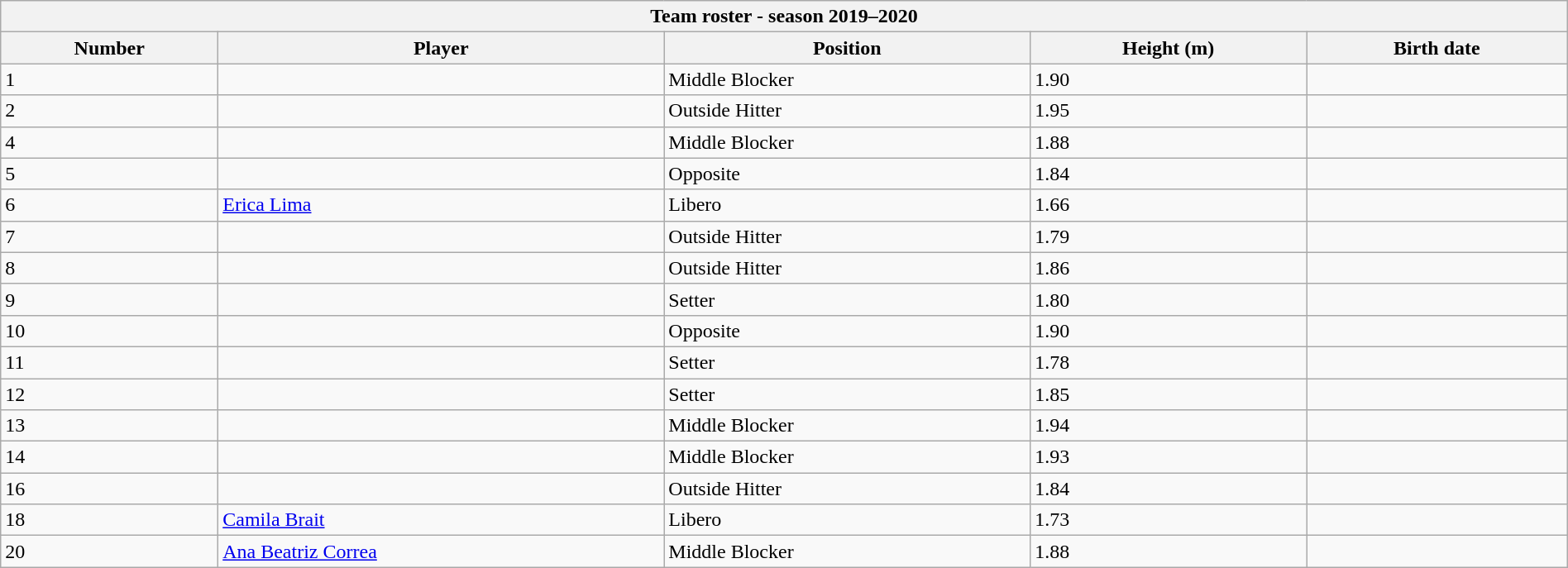<table class="wikitable collapsible collapsed" style="width:100%;">
<tr>
<th colspan=6><strong>Team roster - season 2019–2020</strong></th>
</tr>
<tr>
<th>Number</th>
<th>Player</th>
<th>Position</th>
<th>Height (m)</th>
<th>Birth date</th>
</tr>
<tr>
<td>1</td>
<td> </td>
<td>Middle Blocker</td>
<td>1.90</td>
<td align=right></td>
</tr>
<tr>
<td>2</td>
<td align=left> </td>
<td>Outside Hitter</td>
<td>1.95</td>
<td align=right></td>
</tr>
<tr>
<td>4</td>
<td align=left> </td>
<td>Middle Blocker</td>
<td>1.88</td>
<td align=right></td>
</tr>
<tr>
<td>5</td>
<td align=left> </td>
<td>Opposite</td>
<td>1.84</td>
<td align=right></td>
</tr>
<tr>
<td>6</td>
<td> <a href='#'>Erica Lima</a></td>
<td>Libero</td>
<td>1.66</td>
<td align=right></td>
</tr>
<tr>
<td>7</td>
<td align=left> </td>
<td>Outside Hitter</td>
<td>1.79</td>
<td align=right></td>
</tr>
<tr>
<td>8</td>
<td align=left> </td>
<td>Outside Hitter</td>
<td>1.86</td>
<td align=right></td>
</tr>
<tr>
<td>9</td>
<td align=left> </td>
<td>Setter</td>
<td>1.80</td>
<td align=right></td>
</tr>
<tr>
<td>10</td>
<td align=left> </td>
<td>Opposite</td>
<td>1.90</td>
<td align=right></td>
</tr>
<tr>
<td>11</td>
<td align=left> </td>
<td>Setter</td>
<td>1.78</td>
<td align=right></td>
</tr>
<tr>
<td>12</td>
<td align=left> </td>
<td>Setter</td>
<td>1.85</td>
<td align=right></td>
</tr>
<tr>
<td>13</td>
<td align=left> </td>
<td>Middle Blocker</td>
<td>1.94</td>
<td align=right></td>
</tr>
<tr>
<td>14</td>
<td align=left> </td>
<td>Middle Blocker</td>
<td>1.93</td>
<td align=right></td>
</tr>
<tr>
<td>16</td>
<td align=left> </td>
<td>Outside Hitter</td>
<td>1.84</td>
<td align=right></td>
</tr>
<tr>
<td>18</td>
<td> <a href='#'>Camila Brait</a></td>
<td>Libero</td>
<td>1.73</td>
<td align=right></td>
</tr>
<tr>
<td>20</td>
<td> <a href='#'>Ana Beatriz Correa</a></td>
<td>Middle Blocker</td>
<td>1.88</td>
<td align=right></td>
</tr>
</table>
